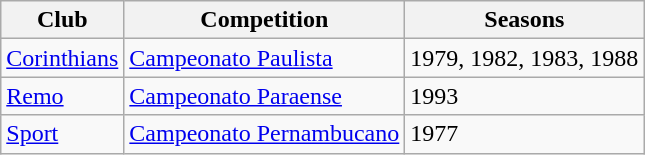<table class="wikitable sortable">
<tr>
<th>Club</th>
<th>Competition</th>
<th>Seasons</th>
</tr>
<tr>
<td><a href='#'>Corinthians</a></td>
<td><a href='#'>Campeonato Paulista</a></td>
<td>1979, 1982, 1983, 1988</td>
</tr>
<tr>
<td><a href='#'>Remo</a></td>
<td><a href='#'>Campeonato Paraense</a></td>
<td>1993</td>
</tr>
<tr>
<td><a href='#'>Sport</a></td>
<td><a href='#'>Campeonato Pernambucano</a></td>
<td>1977</td>
</tr>
</table>
